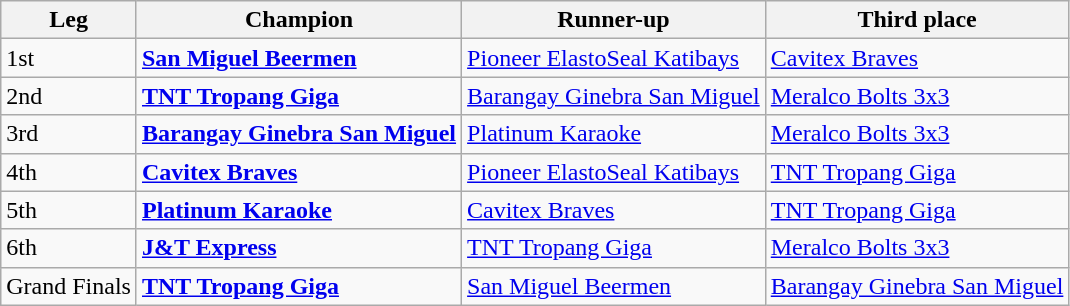<table class="wikitable">
<tr>
<th>Leg</th>
<th>Champion</th>
<th>Runner-up</th>
<th>Third place</th>
</tr>
<tr>
<td>1st</td>
<td><strong><a href='#'>San Miguel Beermen</a></strong></td>
<td><a href='#'>Pioneer ElastoSeal Katibays</a></td>
<td><a href='#'>Cavitex Braves</a></td>
</tr>
<tr>
<td>2nd</td>
<td><strong><a href='#'>TNT Tropang Giga</a></strong></td>
<td><a href='#'>Barangay Ginebra San Miguel</a></td>
<td><a href='#'>Meralco Bolts 3x3</a></td>
</tr>
<tr>
<td>3rd</td>
<td><strong><a href='#'>Barangay Ginebra San Miguel</a></strong></td>
<td><a href='#'>Platinum Karaoke</a></td>
<td><a href='#'>Meralco Bolts 3x3</a></td>
</tr>
<tr>
<td>4th</td>
<td><strong><a href='#'>Cavitex Braves</a></strong></td>
<td><a href='#'>Pioneer ElastoSeal Katibays</a></td>
<td><a href='#'>TNT Tropang Giga</a></td>
</tr>
<tr>
<td>5th</td>
<td><strong><a href='#'>Platinum Karaoke</a></strong></td>
<td><a href='#'>Cavitex Braves</a></td>
<td><a href='#'>TNT Tropang Giga</a></td>
</tr>
<tr>
<td>6th</td>
<td><strong><a href='#'>J&T Express</a></strong></td>
<td><a href='#'>TNT Tropang Giga</a></td>
<td><a href='#'>Meralco Bolts 3x3</a></td>
</tr>
<tr>
<td>Grand Finals</td>
<td><strong><a href='#'>TNT Tropang Giga</a></strong></td>
<td><a href='#'>San Miguel Beermen</a></td>
<td><a href='#'>Barangay Ginebra San Miguel</a></td>
</tr>
</table>
